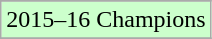<table class="wikitable">
<tr>
</tr>
<tr width=10px bgcolor="#ccffcc">
<td>2015–16 Champions</td>
</tr>
<tr>
</tr>
</table>
